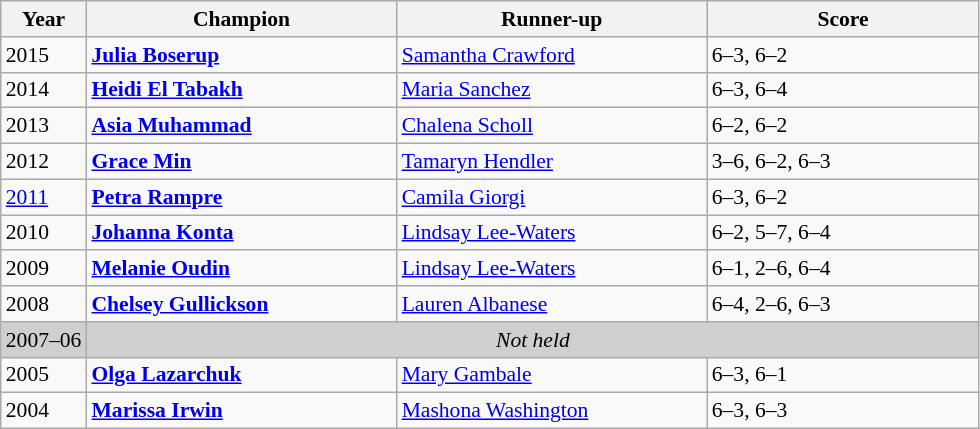<table class="wikitable" style="font-size:90%">
<tr>
<th>Year</th>
<th width="200">Champion</th>
<th width="200">Runner-up</th>
<th width="175">Score</th>
</tr>
<tr>
<td>2015</td>
<td> <strong><a href='#'>Julia Boserup</a></strong></td>
<td> <a href='#'>Samantha Crawford</a></td>
<td>6–3, 6–2</td>
</tr>
<tr>
<td>2014</td>
<td> <strong><a href='#'>Heidi El Tabakh</a></strong></td>
<td> <a href='#'>Maria Sanchez</a></td>
<td>6–3, 6–4</td>
</tr>
<tr>
<td>2013</td>
<td> <strong><a href='#'>Asia Muhammad</a></strong></td>
<td> <a href='#'>Chalena Scholl</a></td>
<td>6–2, 6–2</td>
</tr>
<tr>
<td>2012</td>
<td> <strong><a href='#'>Grace Min</a></strong></td>
<td> <a href='#'>Tamaryn Hendler</a></td>
<td>3–6, 6–2, 6–3</td>
</tr>
<tr>
<td><a href='#'>2011</a></td>
<td> <strong><a href='#'>Petra Rampre</a></strong></td>
<td> <a href='#'>Camila Giorgi</a></td>
<td>6–3, 6–2</td>
</tr>
<tr>
<td>2010</td>
<td> <strong><a href='#'>Johanna Konta</a></strong></td>
<td> <a href='#'>Lindsay Lee-Waters</a></td>
<td>6–2, 5–7, 6–4</td>
</tr>
<tr>
<td>2009</td>
<td> <strong><a href='#'>Melanie Oudin</a></strong></td>
<td> <a href='#'>Lindsay Lee-Waters</a></td>
<td>6–1, 2–6, 6–4</td>
</tr>
<tr>
<td>2008</td>
<td> <strong><a href='#'>Chelsey Gullickson</a></strong></td>
<td> <a href='#'>Lauren Albanese</a></td>
<td>6–4, 2–6, 6–3</td>
</tr>
<tr>
<td style="background:#cfcfcf">2007–06</td>
<td colspan=3 align=center style="background:#cfcfcf"><em>Not held</em></td>
</tr>
<tr>
<td>2005</td>
<td> <strong><a href='#'>Olga Lazarchuk</a></strong></td>
<td> <a href='#'>Mary Gambale</a></td>
<td>6–3, 6–1</td>
</tr>
<tr>
<td>2004</td>
<td> <strong><a href='#'>Marissa Irwin</a></strong></td>
<td> <a href='#'>Mashona Washington</a></td>
<td>6–3, 6–3</td>
</tr>
</table>
